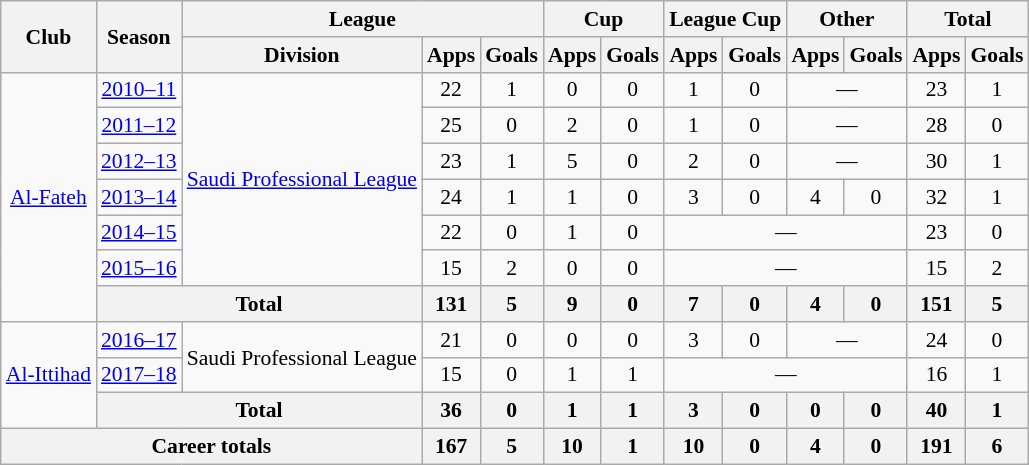<table class="wikitable" style="font-size:90%; text-align: center">
<tr>
<th rowspan=2>Club</th>
<th rowspan=2>Season</th>
<th colspan=3>League</th>
<th colspan=2>Cup</th>
<th colspan=2>League Cup</th>
<th colspan=2>Other</th>
<th colspan=2>Total</th>
</tr>
<tr>
<th>Division</th>
<th>Apps</th>
<th>Goals</th>
<th>Apps</th>
<th>Goals</th>
<th>Apps</th>
<th>Goals</th>
<th>Apps</th>
<th>Goals</th>
<th>Apps</th>
<th>Goals</th>
</tr>
<tr>
<td rowspan=7><a href='#'>Al-Fateh</a></td>
<td><a href='#'>2010–11</a></td>
<td rowspan=6><a href='#'>Saudi Professional League</a></td>
<td>22</td>
<td>1</td>
<td>0</td>
<td>0</td>
<td>1</td>
<td>0</td>
<td colspan=2>—</td>
<td>23</td>
<td>1</td>
</tr>
<tr>
<td><a href='#'>2011–12</a></td>
<td>25</td>
<td>0</td>
<td>2</td>
<td>0</td>
<td>1</td>
<td>0</td>
<td colspan=2>—</td>
<td>28</td>
<td>0</td>
</tr>
<tr>
<td><a href='#'>2012–13</a></td>
<td>23</td>
<td>1</td>
<td>5</td>
<td>0</td>
<td>2</td>
<td>0</td>
<td colspan=2>—</td>
<td>30</td>
<td>1</td>
</tr>
<tr>
<td><a href='#'>2013–14</a></td>
<td>24</td>
<td>1</td>
<td>1</td>
<td>0</td>
<td>3</td>
<td>0</td>
<td>4</td>
<td>0</td>
<td>32</td>
<td>1</td>
</tr>
<tr>
<td><a href='#'>2014–15</a></td>
<td>22</td>
<td>0</td>
<td>1</td>
<td>0</td>
<td colspan=4>—</td>
<td>23</td>
<td>0</td>
</tr>
<tr>
<td><a href='#'>2015–16</a></td>
<td>15</td>
<td>2</td>
<td>0</td>
<td>0</td>
<td colspan=4>—</td>
<td>15</td>
<td>2</td>
</tr>
<tr>
<th colspan=2>Total</th>
<th>131</th>
<th>5</th>
<th>9</th>
<th>0</th>
<th>7</th>
<th>0</th>
<th>4</th>
<th>0</th>
<th>151</th>
<th>5</th>
</tr>
<tr>
<td rowspan=3><a href='#'>Al-Ittihad</a></td>
<td><a href='#'>2016–17</a></td>
<td rowspan=2>Saudi Professional League</td>
<td>21</td>
<td>0</td>
<td>0</td>
<td>0</td>
<td>3</td>
<td>0</td>
<td colspan=2>—</td>
<td>24</td>
<td>0</td>
</tr>
<tr>
<td><a href='#'>2017–18</a></td>
<td>15</td>
<td>0</td>
<td>1</td>
<td>1</td>
<td colspan=4>—</td>
<td>16</td>
<td>1</td>
</tr>
<tr>
<th colspan=2>Total</th>
<th>36</th>
<th>0</th>
<th>1</th>
<th>1</th>
<th>3</th>
<th>0</th>
<th>0</th>
<th>0</th>
<th>40</th>
<th>1</th>
</tr>
<tr>
<th colspan=3>Career totals</th>
<th>167</th>
<th>5</th>
<th>10</th>
<th>1</th>
<th>10</th>
<th>0</th>
<th>4</th>
<th>0</th>
<th>191</th>
<th>6</th>
</tr>
</table>
